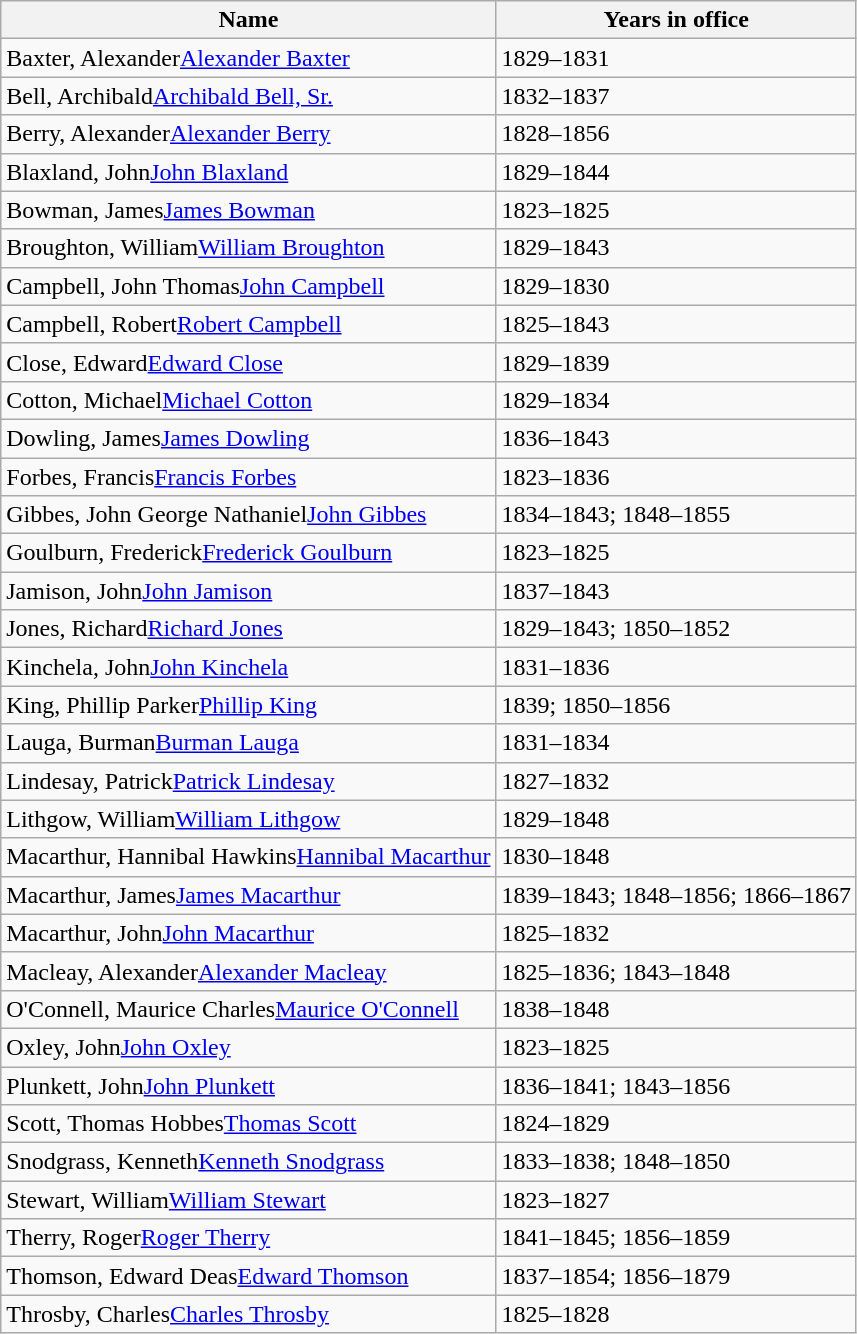<table class="wikitable sortable">
<tr>
<th>Name</th>
<th>Years in office</th>
</tr>
<tr>
<td><span>Baxter, Alexander</span><a href='#'>Alexander Baxter</a></td>
<td>1829–1831</td>
</tr>
<tr>
<td><span>Bell, Archibald</span><a href='#'>Archibald Bell, Sr.</a></td>
<td>1832–1837</td>
</tr>
<tr>
<td><span>Berry, Alexander</span><a href='#'>Alexander Berry</a></td>
<td>1828–1856</td>
</tr>
<tr>
<td><span>Blaxland, John</span><a href='#'>John Blaxland</a></td>
<td>1829–1844</td>
</tr>
<tr>
<td><span>Bowman, James</span><a href='#'>James Bowman</a></td>
<td>1823–1825</td>
</tr>
<tr>
<td><span>Broughton, William</span><a href='#'>William Broughton</a></td>
<td>1829–1843</td>
</tr>
<tr>
<td><span>Campbell, John Thomas</span><a href='#'>John Campbell</a></td>
<td>1829–1830</td>
</tr>
<tr>
<td><span>Campbell, Robert</span><a href='#'>Robert Campbell</a></td>
<td>1825–1843</td>
</tr>
<tr>
<td><span>Close, Edward</span><a href='#'>Edward Close</a></td>
<td>1829–1839</td>
</tr>
<tr>
<td><span>Cotton, Michael</span><a href='#'>Michael Cotton</a></td>
<td>1829–1834</td>
</tr>
<tr>
<td><span>Dowling, James</span><a href='#'>James Dowling</a></td>
<td>1836–1843</td>
</tr>
<tr>
<td><span>Forbes, Francis</span><a href='#'>Francis Forbes</a></td>
<td>1823–1836</td>
</tr>
<tr>
<td><span>Gibbes, John George Nathaniel</span><a href='#'>John Gibbes</a></td>
<td>1834–1843; 1848–1855</td>
</tr>
<tr>
<td><span>Goulburn, Frederick</span><a href='#'>Frederick Goulburn</a></td>
<td>1823–1825</td>
</tr>
<tr>
<td><span>Jamison, John</span><a href='#'>John Jamison</a></td>
<td>1837–1843</td>
</tr>
<tr>
<td><span>Jones, Richard</span><a href='#'>Richard Jones</a></td>
<td>1829–1843; 1850–1852</td>
</tr>
<tr>
<td><span>Kinchela, John</span><a href='#'>John Kinchela</a></td>
<td>1831–1836</td>
</tr>
<tr>
<td><span>King, Phillip Parker</span><a href='#'>Phillip King</a></td>
<td>1839; 1850–1856</td>
</tr>
<tr>
<td><span>Lauga, Burman</span><a href='#'>Burman Lauga</a></td>
<td>1831–1834</td>
</tr>
<tr>
<td><span>Lindesay, Patrick</span><a href='#'>Patrick Lindesay</a></td>
<td>1827–1832</td>
</tr>
<tr>
<td><span>Lithgow, William</span><a href='#'>William Lithgow</a></td>
<td>1829–1848</td>
</tr>
<tr>
<td><span>Macarthur, Hannibal Hawkins</span><a href='#'>Hannibal Macarthur</a></td>
<td>1830–1848</td>
</tr>
<tr>
<td><span>Macarthur, James</span><a href='#'>James Macarthur</a></td>
<td>1839–1843; 1848–1856; 1866–1867</td>
</tr>
<tr>
<td><span>Macarthur, John</span><a href='#'>John Macarthur</a></td>
<td>1825–1832</td>
</tr>
<tr>
<td><span>Macleay, Alexander</span><a href='#'>Alexander Macleay</a></td>
<td>1825–1836; 1843–1848</td>
</tr>
<tr>
<td><span>O'Connell, Maurice Charles</span><a href='#'>Maurice O'Connell</a></td>
<td>1838–1848</td>
</tr>
<tr>
<td><span>Oxley, John</span><a href='#'>John Oxley</a></td>
<td>1823–1825</td>
</tr>
<tr>
<td><span>Plunkett, John</span><a href='#'>John Plunkett</a></td>
<td>1836–1841; 1843–1856</td>
</tr>
<tr>
<td><span>Scott, Thomas Hobbes</span><a href='#'>Thomas Scott</a></td>
<td>1824–1829</td>
</tr>
<tr>
<td><span>Snodgrass, Kenneth</span><a href='#'>Kenneth Snodgrass</a></td>
<td>1833–1838; 1848–1850</td>
</tr>
<tr>
<td><span>Stewart, William</span><a href='#'>William Stewart</a></td>
<td>1823–1827</td>
</tr>
<tr>
<td><span>Therry, Roger</span><a href='#'>Roger Therry</a></td>
<td>1841–1845; 1856–1859</td>
</tr>
<tr>
<td><span>Thomson, Edward Deas</span><a href='#'>Edward Thomson</a></td>
<td>1837–1854; 1856–1879</td>
</tr>
<tr>
<td><span>Throsby, Charles</span><a href='#'>Charles Throsby</a></td>
<td>1825–1828</td>
</tr>
</table>
